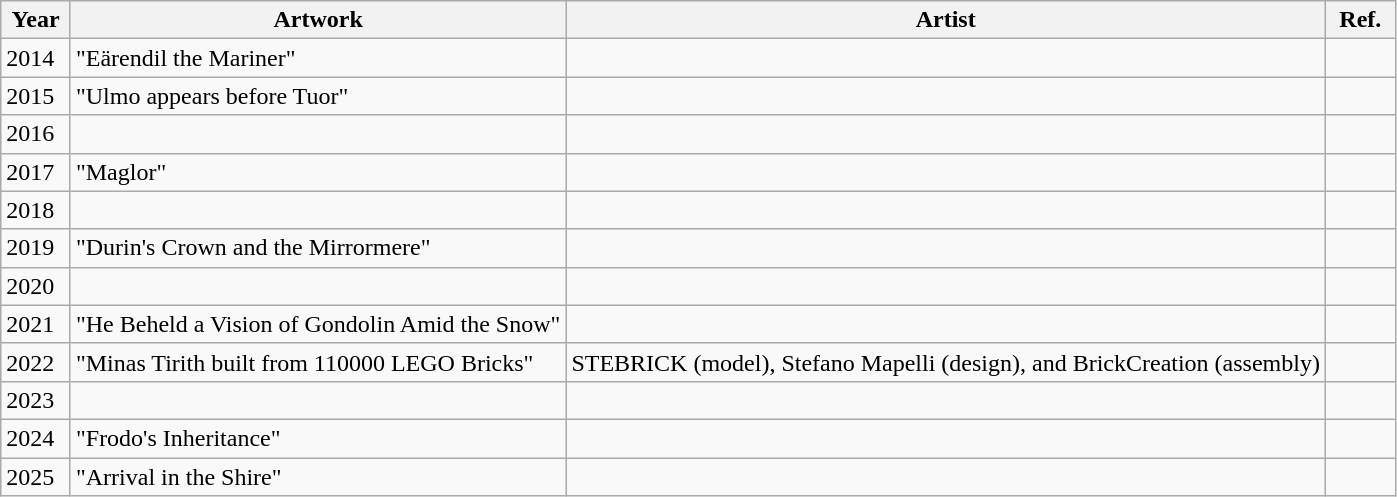<table class="wikitable sortable">
<tr>
<th scope="col" width="5%">Year</th>
<th scope="col">Artwork</th>
<th scope="col">Artist</th>
<th scope="col" width="5%" class="unsortable">Ref.</th>
</tr>
<tr>
<td>2014</td>
<td>"Eärendil the Mariner"</td>
<td></td>
<td></td>
</tr>
<tr>
<td>2015</td>
<td>"Ulmo appears before Tuor"</td>
<td></td>
<td></td>
</tr>
<tr>
<td>2016</td>
<td></td>
<td></td>
<td></td>
</tr>
<tr>
<td>2017</td>
<td>"Maglor"</td>
<td></td>
<td></td>
</tr>
<tr>
<td>2018</td>
<td></td>
<td></td>
<td></td>
</tr>
<tr>
<td>2019</td>
<td>"Durin's Crown and the Mirrormere"</td>
<td></td>
<td></td>
</tr>
<tr>
<td>2020</td>
<td></td>
<td></td>
<td></td>
</tr>
<tr>
<td>2021</td>
<td>"He Beheld a Vision of Gondolin Amid the Snow"</td>
<td></td>
<td></td>
</tr>
<tr>
<td>2022</td>
<td>"Minas Tirith built from 110000 LEGO Bricks"</td>
<td>STEBRICK (model), Stefano Mapelli (design), and BrickCreation (assembly)</td>
<td></td>
</tr>
<tr>
<td>2023</td>
<td></td>
<td></td>
<td></td>
</tr>
<tr>
<td>2024</td>
<td>"Frodo's Inheritance"</td>
<td></td>
<td></td>
</tr>
<tr>
<td>2025</td>
<td>"Arrival in the Shire"</td>
<td></td>
<td><br></td>
</tr>
</table>
